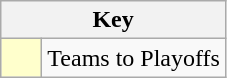<table class="wikitable" style="text-align: center;">
<tr>
<th colspan=2>Key</th>
</tr>
<tr>
<td style="background:#ffffcc; width:20px;"></td>
<td align=left>Teams to Playoffs</td>
</tr>
</table>
